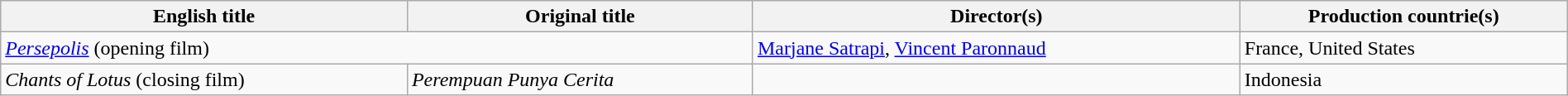<table class="sortable wikitable" style="width:100%; margin-bottom:4px">
<tr>
<th>English title</th>
<th>Original title</th>
<th>Director(s)</th>
<th>Production countrie(s)</th>
</tr>
<tr>
<td colspan="2"><em><a href='#'>Persepolis</a></em> (opening film)</td>
<td><a href='#'>Marjane Satrapi</a>, <a href='#'>Vincent Paronnaud</a></td>
<td>France, United States</td>
</tr>
<tr>
<td><em>Chants of Lotus</em> (closing film)</td>
<td><em>Perempuan Punya Cerita</em></td>
<td></td>
<td>Indonesia</td>
</tr>
</table>
